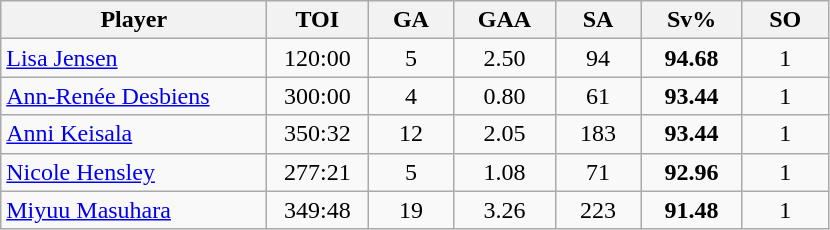<table class="wikitable sortable" style="text-align:center;">
<tr>
<th style="width:170px;">Player</th>
<th style="width:60px;">TOI</th>
<th style="width:50px;">GA</th>
<th style="width:60px;">GAA</th>
<th style="width:50px;">SA</th>
<th style="width:60px;">Sv%</th>
<th style="width:50px;">SO</th>
</tr>
<tr>
<td align=left> <a href='#'>Lisa Jensen</a></td>
<td>120:00</td>
<td>5</td>
<td>2.50</td>
<td>94</td>
<td><strong>94.68</strong></td>
<td>1</td>
</tr>
<tr>
<td align=left> <a href='#'>Ann-Renée Desbiens</a></td>
<td>300:00</td>
<td>4</td>
<td>0.80</td>
<td>61</td>
<td><strong>93.44</strong></td>
<td>1</td>
</tr>
<tr>
<td align=left> <a href='#'>Anni Keisala</a></td>
<td>350:32</td>
<td>12</td>
<td>2.05</td>
<td>183</td>
<td><strong>93.44</strong></td>
<td>1</td>
</tr>
<tr>
<td align=left> <a href='#'>Nicole Hensley</a></td>
<td>277:21</td>
<td>5</td>
<td>1.08</td>
<td>71</td>
<td><strong>92.96</strong></td>
<td>1</td>
</tr>
<tr>
<td align=left> <a href='#'>Miyuu Masuhara</a></td>
<td>349:48</td>
<td>19</td>
<td>3.26</td>
<td>223</td>
<td><strong>91.48</strong></td>
<td>1</td>
</tr>
</table>
